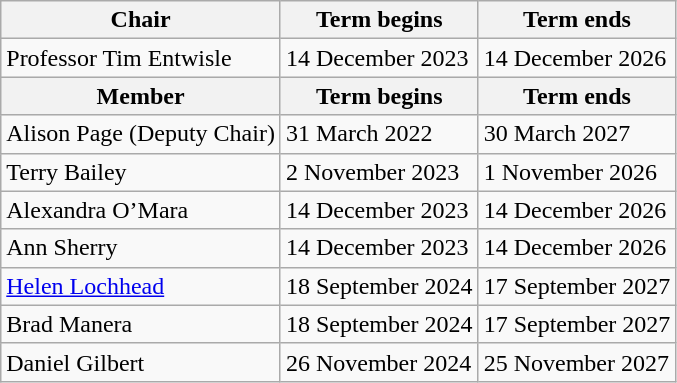<table class="wikitable">
<tr>
<th>Chair</th>
<th>Term begins</th>
<th>Term ends</th>
</tr>
<tr>
<td>Professor Tim Entwisle</td>
<td>14 December 2023</td>
<td>14 December 2026</td>
</tr>
<tr>
<th>Member</th>
<th>Term begins</th>
<th>Term ends</th>
</tr>
<tr>
<td>Alison Page (Deputy Chair)</td>
<td>31 March 2022</td>
<td>30 March 2027</td>
</tr>
<tr>
<td>Terry Bailey</td>
<td>2 November 2023</td>
<td>1 November 2026</td>
</tr>
<tr>
<td>Alexandra O’Mara</td>
<td>14 December 2023</td>
<td>14 December 2026</td>
</tr>
<tr>
<td>Ann Sherry </td>
<td>14 December 2023</td>
<td>14 December 2026</td>
</tr>
<tr>
<td><a href='#'>Helen Lochhead</a> </td>
<td>18 September 2024</td>
<td>17 September 2027</td>
</tr>
<tr>
<td>Brad Manera</td>
<td>18 September 2024</td>
<td>17 September 2027</td>
</tr>
<tr>
<td>Daniel Gilbert </td>
<td>26 November 2024</td>
<td>25 November 2027</td>
</tr>
</table>
